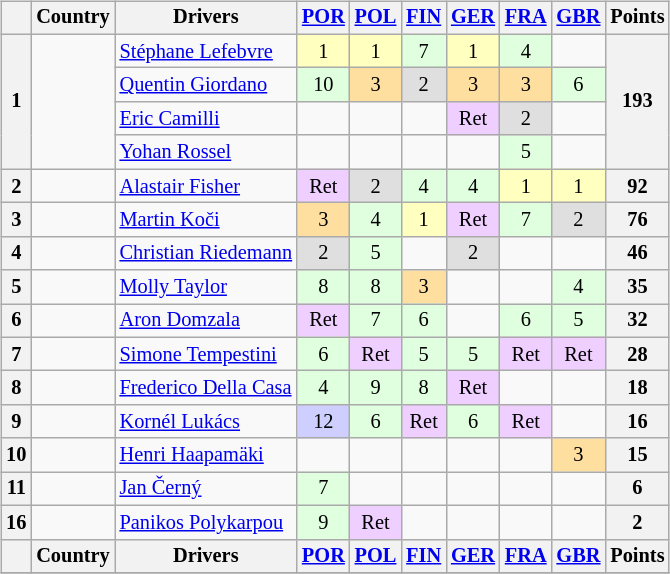<table>
<tr>
<td><br><table class="wikitable" style="font-size: 85%; text-align: center;">
<tr valign="top">
<th valign="middle"></th>
<th valign="middle">Country</th>
<th valign="middle">Drivers</th>
<th><a href='#'>POR</a><br></th>
<th><a href='#'>POL</a><br></th>
<th><a href='#'>FIN</a><br></th>
<th><a href='#'>GER</a><br></th>
<th><a href='#'>FRA</a><br></th>
<th><a href='#'>GBR</a><br></th>
<th valign="middle">Points</th>
</tr>
<tr>
<th rowspan="4">1</th>
<td align="left" rowspan="4"></td>
<td align="left"><a href='#'>Stéphane Lefebvre</a></td>
<td style="background:#ffffbf;">1</td>
<td style="background:#ffffbf;">1</td>
<td style="background:#dfffdf;">7</td>
<td style="background:#ffffbf;">1</td>
<td style="background:#dfffdf;">4</td>
<td></td>
<th align="right" rowspan="4">193</th>
</tr>
<tr>
<td align="left"><a href='#'>Quentin Giordano</a></td>
<td style="background:#dfffdf;">10</td>
<td style="background:#ffdf9f;">3</td>
<td style="background:#dfdfdf;">2</td>
<td style="background:#ffdf9f;">3</td>
<td style="background:#ffdf9f;">3</td>
<td style="background:#dfffdf;">6</td>
</tr>
<tr>
<td align="left"><a href='#'>Eric Camilli</a></td>
<td></td>
<td></td>
<td></td>
<td style="background:#efcfff;">Ret</td>
<td style="background:#dfdfdf;">2</td>
<td></td>
</tr>
<tr>
<td align="left"><a href='#'>Yohan Rossel</a></td>
<td></td>
<td></td>
<td></td>
<td></td>
<td style="background:#dfffdf;">5</td>
<td></td>
</tr>
<tr>
<th>2</th>
<td align="left"></td>
<td align="left"><a href='#'>Alastair Fisher</a></td>
<td style="background:#efcfff;">Ret</td>
<td style="background:#dfdfdf;">2</td>
<td style="background:#dfffdf;">4</td>
<td style="background:#dfffdf;">4</td>
<td style="background:#ffffbf;">1</td>
<td style="background:#ffffbf;">1</td>
<th align="right">92</th>
</tr>
<tr>
<th>3</th>
<td align="left"></td>
<td align="left"><a href='#'>Martin Koči</a></td>
<td style="background:#ffdf9f;">3</td>
<td style="background:#dfffdf;">4</td>
<td style="background:#ffffbf;">1</td>
<td style="background:#efcfff;">Ret</td>
<td style="background:#dfffdf;">7</td>
<td style="background:#dfdfdf;">2</td>
<th align="right">76</th>
</tr>
<tr>
<th>4</th>
<td align="left"></td>
<td align="left"><a href='#'>Christian Riedemann</a></td>
<td style="background:#dfdfdf;">2</td>
<td style="background:#dfffdf;">5</td>
<td></td>
<td style="background:#dfdfdf;">2</td>
<td></td>
<td></td>
<th align="right">46</th>
</tr>
<tr>
<th>5</th>
<td align="left"></td>
<td align="left"><a href='#'>Molly Taylor</a></td>
<td style="background:#dfffdf;">8</td>
<td style="background:#dfffdf;">8</td>
<td style="background:#ffdf9f;">3</td>
<td></td>
<td></td>
<td style="background:#dfffdf;">4</td>
<th align="right">35</th>
</tr>
<tr>
<th>6</th>
<td align="left"></td>
<td align="left"><a href='#'>Aron Domzala</a></td>
<td style="background:#efcfff;">Ret</td>
<td style="background:#dfffdf;">7</td>
<td style="background:#dfffdf;">6</td>
<td></td>
<td style="background:#dfffdf;">6</td>
<td style="background:#dfffdf;">5</td>
<th align="right">32</th>
</tr>
<tr>
<th>7</th>
<td align="left"></td>
<td align="left"><a href='#'>Simone Tempestini</a></td>
<td style="background:#dfffdf;">6</td>
<td style="background:#efcfff;">Ret</td>
<td style="background:#dfffdf;">5</td>
<td style="background:#dfffdf;">5</td>
<td style="background:#efcfff;">Ret</td>
<td style="background:#efcfff;">Ret</td>
<th align="right">28</th>
</tr>
<tr>
<th>8</th>
<td align="left"></td>
<td align="left"><a href='#'>Frederico Della Casa</a></td>
<td style="background:#dfffdf;">4</td>
<td style="background:#dfffdf;">9</td>
<td style="background:#dfffdf;">8</td>
<td style="background:#efcfff;">Ret</td>
<td></td>
<td></td>
<th align="right">18</th>
</tr>
<tr>
<th>9</th>
<td align="left"></td>
<td align="left"><a href='#'>Kornél Lukács</a></td>
<td style="background:#cfcfff;">12</td>
<td style="background:#dfffdf;">6</td>
<td style="background:#efcfff;">Ret</td>
<td style="background:#dfffdf;">6</td>
<td style="background:#efcfff;">Ret</td>
<td></td>
<th align="right">16</th>
</tr>
<tr>
<th>10</th>
<td align="left"></td>
<td align="left"><a href='#'>Henri Haapamäki</a></td>
<td></td>
<td></td>
<td></td>
<td></td>
<td></td>
<td style="background:#ffdf9f;">3</td>
<th align="right">15</th>
</tr>
<tr>
<th>11</th>
<td align="left"></td>
<td align="left"><a href='#'>Jan Černý</a></td>
<td style="background:#dfffdf;">7</td>
<td></td>
<td></td>
<td></td>
<td></td>
<td></td>
<th align="right">6</th>
</tr>
<tr>
<th>16</th>
<td align="left"></td>
<td align="left"><a href='#'>Panikos Polykarpou</a></td>
<td style="background:#dfffdf;">9</td>
<td style="background:#efcfff;">Ret</td>
<td></td>
<td></td>
<td></td>
<td></td>
<th align="right">2</th>
</tr>
<tr valign="top">
<th valign="middle"></th>
<th valign="middle">Country</th>
<th valign="middle">Drivers</th>
<th><a href='#'>POR</a><br></th>
<th><a href='#'>POL</a><br></th>
<th><a href='#'>FIN</a><br></th>
<th><a href='#'>GER</a><br></th>
<th><a href='#'>FRA</a><br></th>
<th><a href='#'>GBR</a><br></th>
<th valign="middle">Points</th>
</tr>
<tr>
</tr>
</table>
</td>
<td valign="top"><br></td>
</tr>
</table>
